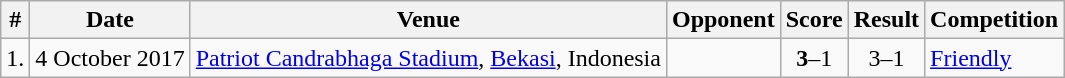<table class="wikitable">
<tr>
<th>#</th>
<th>Date</th>
<th>Venue</th>
<th>Opponent</th>
<th>Score</th>
<th>Result</th>
<th>Competition</th>
</tr>
<tr>
<td>1.</td>
<td>4 October 2017</td>
<td><a href='#'>Patriot Candrabhaga Stadium</a>, <a href='#'>Bekasi</a>, Indonesia</td>
<td></td>
<td align=center><strong>3</strong>–1</td>
<td align=center>3–1</td>
<td><a href='#'>Friendly</a></td>
</tr>
</table>
